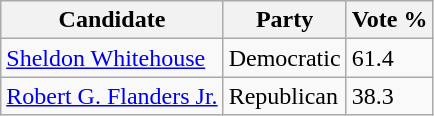<table class="wikitable">
<tr>
<th>Candidate</th>
<th>Party</th>
<th>Vote %</th>
</tr>
<tr>
<td><a href='#'>Sheldon Whitehouse</a></td>
<td>Democratic</td>
<td>61.4</td>
</tr>
<tr>
<td><a href='#'>Robert G. Flanders Jr.</a></td>
<td>Republican</td>
<td>38.3</td>
</tr>
</table>
